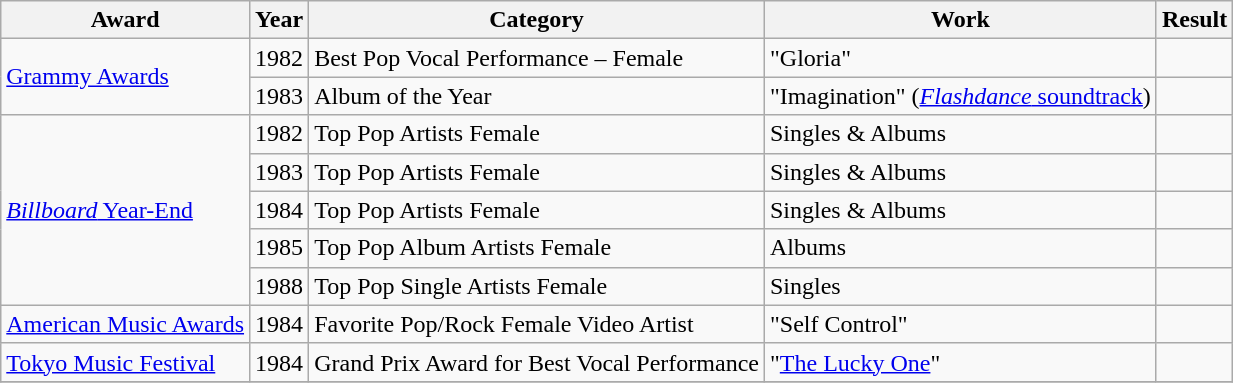<table class="wikitable">
<tr>
<th>Award</th>
<th>Year</th>
<th>Category</th>
<th>Work</th>
<th>Result</th>
</tr>
<tr>
<td rowspan="2"><a href='#'>Grammy Awards</a></td>
<td>1982</td>
<td>Best Pop Vocal Performance – Female</td>
<td>"Gloria"</td>
<td></td>
</tr>
<tr>
<td>1983</td>
<td>Album of the Year</td>
<td>"Imagination" (<a href='#'><em>Flashdance</em> soundtrack</a>)</td>
<td></td>
</tr>
<tr>
<td rowspan="5"><a href='#'><em>Billboard</em> Year-End</a></td>
<td>1982</td>
<td>Top Pop Artists Female</td>
<td>Singles & Albums</td>
<td></td>
</tr>
<tr>
<td>1983</td>
<td>Top Pop Artists Female</td>
<td>Singles & Albums</td>
<td></td>
</tr>
<tr>
<td>1984</td>
<td>Top Pop Artists Female</td>
<td>Singles & Albums</td>
<td></td>
</tr>
<tr>
<td>1985</td>
<td>Top Pop Album Artists Female</td>
<td>Albums</td>
<td></td>
</tr>
<tr>
<td>1988</td>
<td>Top Pop Single Artists Female</td>
<td>Singles</td>
<td></td>
</tr>
<tr>
<td rowspan="1"><a href='#'>American Music Awards</a></td>
<td>1984</td>
<td>Favorite Pop/Rock Female Video Artist</td>
<td>"Self Control"</td>
<td></td>
</tr>
<tr>
<td><a href='#'>Tokyo Music Festival</a></td>
<td>1984</td>
<td>Grand Prix Award for Best Vocal Performance</td>
<td>"<a href='#'>The Lucky One</a>"</td>
<td></td>
</tr>
<tr>
</tr>
</table>
